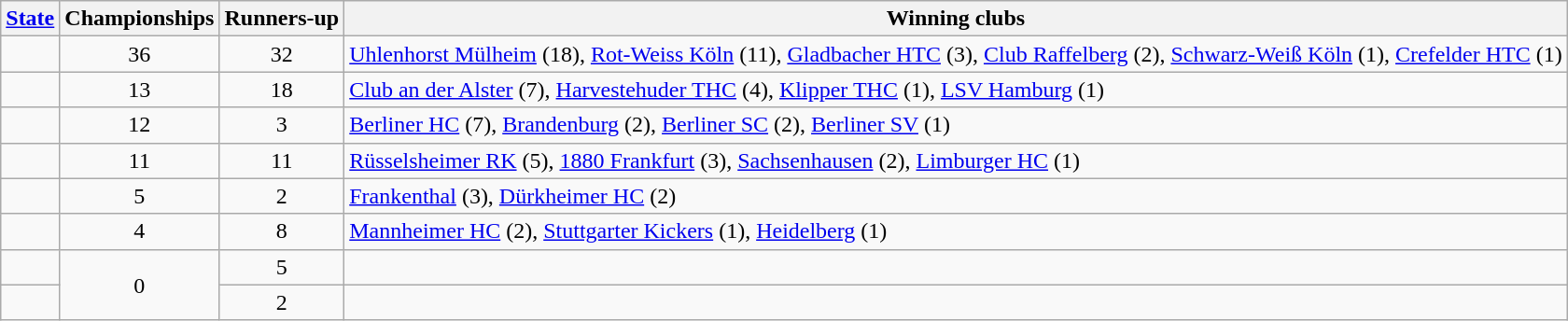<table class="wikitable sortable">
<tr>
<th><a href='#'>State</a></th>
<th>Championships</th>
<th>Runners-up</th>
<th>Winning clubs</th>
</tr>
<tr>
<td></td>
<td align=center>36</td>
<td align=center>32</td>
<td><a href='#'>Uhlenhorst Mülheim</a> (18), <a href='#'>Rot-Weiss Köln</a> (11), <a href='#'>Gladbacher HTC</a> (3), <a href='#'>Club Raffelberg</a> (2), <a href='#'>Schwarz-Weiß Köln</a> (1), <a href='#'>Crefelder HTC</a> (1)</td>
</tr>
<tr>
<td></td>
<td align=center>13</td>
<td align=center>18</td>
<td><a href='#'>Club an der Alster</a> (7), <a href='#'>Harvestehuder THC</a> (4), <a href='#'>Klipper THC</a> (1), <a href='#'>LSV Hamburg</a> (1)</td>
</tr>
<tr>
<td></td>
<td align=center>12</td>
<td align=center>3</td>
<td><a href='#'>Berliner HC</a> (7), <a href='#'>Brandenburg</a> (2), <a href='#'>Berliner SC</a> (2), <a href='#'>Berliner SV</a> (1)</td>
</tr>
<tr>
<td></td>
<td align=center>11</td>
<td align=center>11</td>
<td><a href='#'>Rüsselsheimer RK</a> (5), <a href='#'>1880 Frankfurt</a> (3), <a href='#'>Sachsenhausen</a> (2), <a href='#'>Limburger HC</a> (1)</td>
</tr>
<tr>
<td></td>
<td align=center>5</td>
<td align=center>2</td>
<td><a href='#'>Frankenthal</a> (3), <a href='#'>Dürkheimer HC</a> (2)</td>
</tr>
<tr>
<td></td>
<td align=center>4</td>
<td align=center>8</td>
<td><a href='#'>Mannheimer HC</a> (2), <a href='#'>Stuttgarter Kickers</a> (1), <a href='#'>Heidelberg</a> (1)</td>
</tr>
<tr>
<td></td>
<td align=center rowspan=2>0</td>
<td align=center>5</td>
<td></td>
</tr>
<tr>
<td></td>
<td align=center>2</td>
<td></td>
</tr>
</table>
